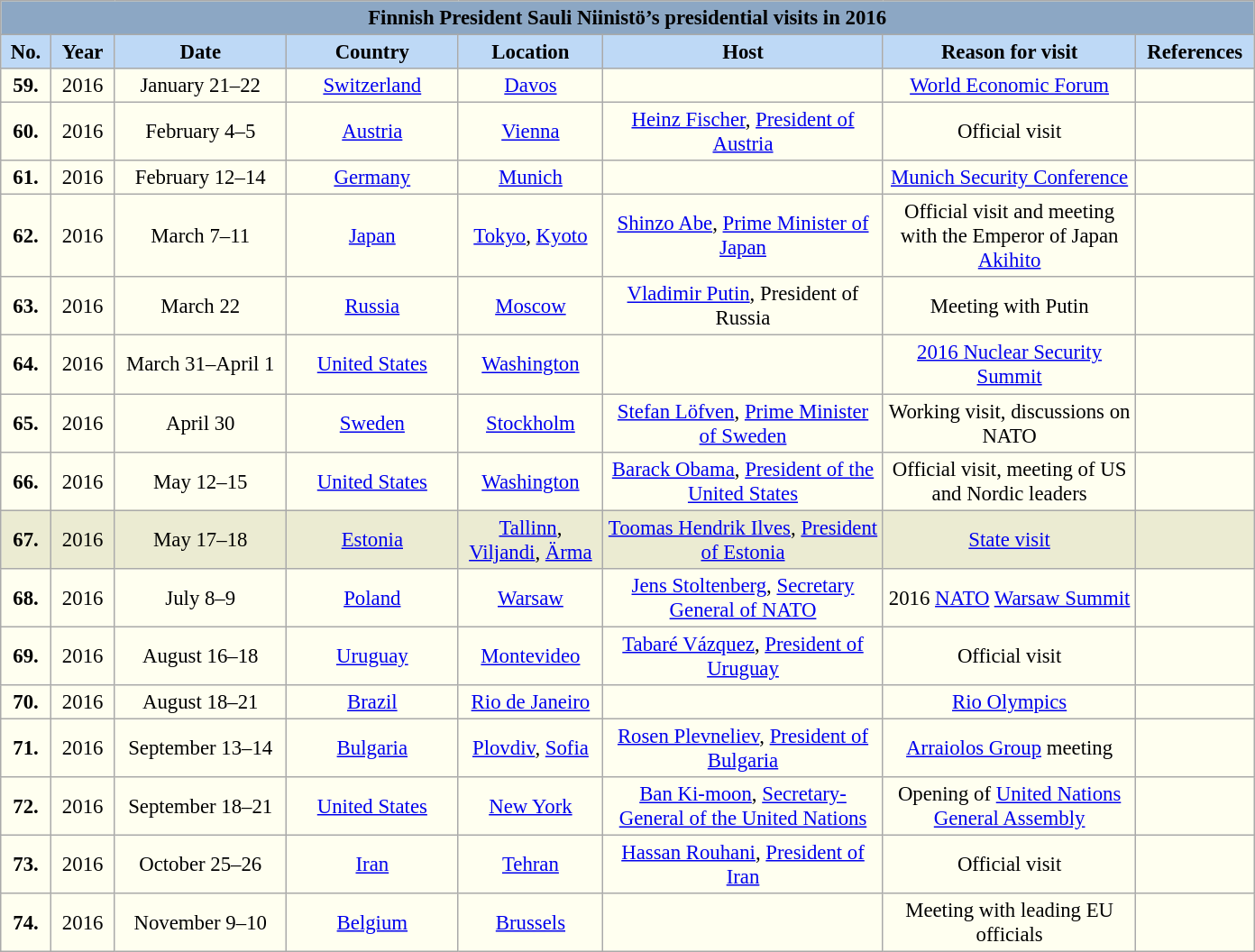<table class="wikitable" style="font-size:95%; text-align:center; background:#FFFFF0">
<tr>
<td colspan="8" style="background:#8CA7C4;"><strong>Finnish President Sauli Niinistö’s presidential visits in 2016</strong></td>
</tr>
<tr>
<th width=30 style=background:#BED9F6>No.</th>
<th width=40 style=background:#BED9F6>Year</th>
<th width=120 style=background:#BED9F6>Date</th>
<th width=120 style=background:#BED9F6>Country</th>
<th width=100 style=background:#BED9F6>Location</th>
<th width=200 style=background:#BED9F6>Host</th>
<th width=180 style=background:#BED9F6>Reason for visit</th>
<th width=80 style=background:#BED9F6>References</th>
</tr>
<tr>
<td><strong>59.</strong></td>
<td>2016</td>
<td>January 21–22</td>
<td> <a href='#'>Switzerland</a></td>
<td><a href='#'>Davos</a></td>
<td></td>
<td><a href='#'>World Economic Forum</a></td>
<td></td>
</tr>
<tr>
<td><strong>60.</strong></td>
<td>2016</td>
<td>February 4–5</td>
<td> <a href='#'>Austria</a></td>
<td><a href='#'>Vienna</a></td>
<td><a href='#'>Heinz Fischer</a>, <a href='#'>President of Austria</a></td>
<td>Official visit</td>
<td></td>
</tr>
<tr>
<td><strong>61.</strong></td>
<td>2016</td>
<td>February 12–14</td>
<td> <a href='#'>Germany</a></td>
<td><a href='#'>Munich</a></td>
<td></td>
<td><a href='#'>Munich Security Conference</a></td>
<td></td>
</tr>
<tr>
<td><strong>62.</strong></td>
<td>2016</td>
<td>March 7–11</td>
<td> <a href='#'>Japan</a></td>
<td><a href='#'>Tokyo</a>, <a href='#'>Kyoto</a></td>
<td><a href='#'>Shinzo Abe</a>, <a href='#'>Prime Minister of Japan</a></td>
<td>Official visit and meeting with the Emperor of Japan <a href='#'>Akihito</a></td>
<td></td>
</tr>
<tr>
<td><strong>63.</strong></td>
<td>2016</td>
<td>March 22</td>
<td> <a href='#'>Russia</a></td>
<td><a href='#'>Moscow</a></td>
<td><a href='#'>Vladimir Putin</a>, President of Russia</td>
<td>Meeting with Putin</td>
<td></td>
</tr>
<tr>
<td><strong>64.</strong></td>
<td>2016</td>
<td>March 31–April 1</td>
<td> <a href='#'>United States</a></td>
<td><a href='#'>Washington</a></td>
<td></td>
<td><a href='#'>2016 Nuclear Security Summit</a></td>
<td></td>
</tr>
<tr>
<td><strong>65.</strong></td>
<td>2016</td>
<td>April 30</td>
<td> <a href='#'>Sweden</a></td>
<td><a href='#'>Stockholm</a></td>
<td><a href='#'>Stefan Löfven</a>, <a href='#'>Prime Minister of Sweden</a></td>
<td>Working visit, discussions on NATO</td>
<td></td>
</tr>
<tr>
<td><strong>66.</strong></td>
<td>2016</td>
<td>May 12–15</td>
<td> <a href='#'>United States</a></td>
<td><a href='#'>Washington</a></td>
<td><a href='#'>Barack Obama</a>, <a href='#'>President of the United States</a></td>
<td>Official visit, meeting of US and Nordic leaders</td>
<td></td>
</tr>
<tr style="background:#EBEBD2;">
<td><strong>67.</strong></td>
<td>2016</td>
<td>May 17–18</td>
<td> <a href='#'>Estonia</a></td>
<td><a href='#'>Tallinn</a>, <a href='#'>Viljandi</a>, <a href='#'>Ärma</a></td>
<td><a href='#'>Toomas Hendrik Ilves</a>, <a href='#'>President of Estonia</a></td>
<td><a href='#'>State visit</a></td>
<td></td>
</tr>
<tr>
<td><strong>68.</strong></td>
<td>2016</td>
<td>July 8–9</td>
<td> <a href='#'>Poland</a></td>
<td><a href='#'>Warsaw</a></td>
<td><a href='#'>Jens Stoltenberg</a>, <a href='#'>Secretary General of NATO</a></td>
<td>2016 <a href='#'>NATO</a> <a href='#'>Warsaw Summit</a></td>
<td></td>
</tr>
<tr>
<td><strong>69.</strong></td>
<td>2016</td>
<td>August 16–18</td>
<td> <a href='#'>Uruguay</a></td>
<td><a href='#'>Montevideo</a></td>
<td><a href='#'>Tabaré Vázquez</a>, <a href='#'>President of Uruguay</a></td>
<td>Official visit</td>
<td></td>
</tr>
<tr>
<td><strong>70.</strong></td>
<td>2016</td>
<td>August 18–21</td>
<td> <a href='#'>Brazil</a></td>
<td><a href='#'>Rio de Janeiro</a></td>
<td></td>
<td><a href='#'>Rio Olympics</a></td>
<td></td>
</tr>
<tr>
<td><strong>71.</strong></td>
<td>2016</td>
<td>September 13–14</td>
<td> <a href='#'>Bulgaria</a></td>
<td><a href='#'>Plovdiv</a>, <a href='#'>Sofia</a></td>
<td><a href='#'>Rosen Plevneliev</a>, <a href='#'>President of Bulgaria</a></td>
<td><a href='#'>Arraiolos Group</a> meeting</td>
<td></td>
</tr>
<tr>
<td><strong>72.</strong></td>
<td>2016</td>
<td>September 18–21</td>
<td> <a href='#'>United States</a></td>
<td><a href='#'>New York</a></td>
<td><a href='#'>Ban Ki-moon</a>, <a href='#'>Secretary-General of the United Nations</a></td>
<td>Opening of <a href='#'>United Nations General Assembly</a></td>
<td></td>
</tr>
<tr>
<td><strong>73.</strong></td>
<td>2016</td>
<td>October 25–26</td>
<td> <a href='#'>Iran</a></td>
<td><a href='#'>Tehran</a></td>
<td><a href='#'>Hassan Rouhani</a>, <a href='#'>President of Iran</a></td>
<td>Official visit</td>
<td></td>
</tr>
<tr>
<td><strong>74.</strong></td>
<td>2016</td>
<td>November 9–10</td>
<td> <a href='#'>Belgium</a></td>
<td><a href='#'>Brussels</a></td>
<td></td>
<td>Meeting with leading EU officials</td>
<td></td>
</tr>
</table>
